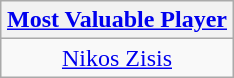<table class=wikitable style="text-align:center; margin:auto">
<tr>
<th><a href='#'>Most Valuable Player</a></th>
</tr>
<tr>
<td> <a href='#'>Nikos Zisis</a></td>
</tr>
</table>
